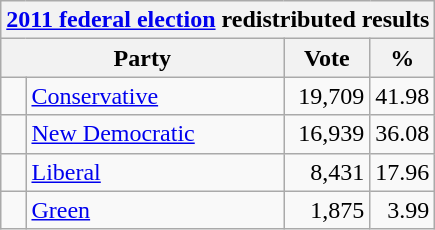<table class="wikitable">
<tr>
<th colspan="4"><a href='#'>2011 federal election</a> redistributed results</th>
</tr>
<tr>
<th bgcolor="#DDDDFF" width="130px" colspan="2">Party</th>
<th bgcolor="#DDDDFF" width="50px">Vote</th>
<th bgcolor="#DDDDFF" width="30px">%</th>
</tr>
<tr>
<td> </td>
<td><a href='#'>Conservative</a></td>
<td align=right>19,709</td>
<td align=right>41.98</td>
</tr>
<tr>
<td> </td>
<td><a href='#'>New Democratic</a></td>
<td align=right>16,939</td>
<td align=right>36.08</td>
</tr>
<tr>
<td> </td>
<td><a href='#'>Liberal</a></td>
<td align=right>8,431</td>
<td align=right>17.96</td>
</tr>
<tr>
<td> </td>
<td><a href='#'>Green</a></td>
<td align=right>1,875</td>
<td align=right>3.99</td>
</tr>
</table>
